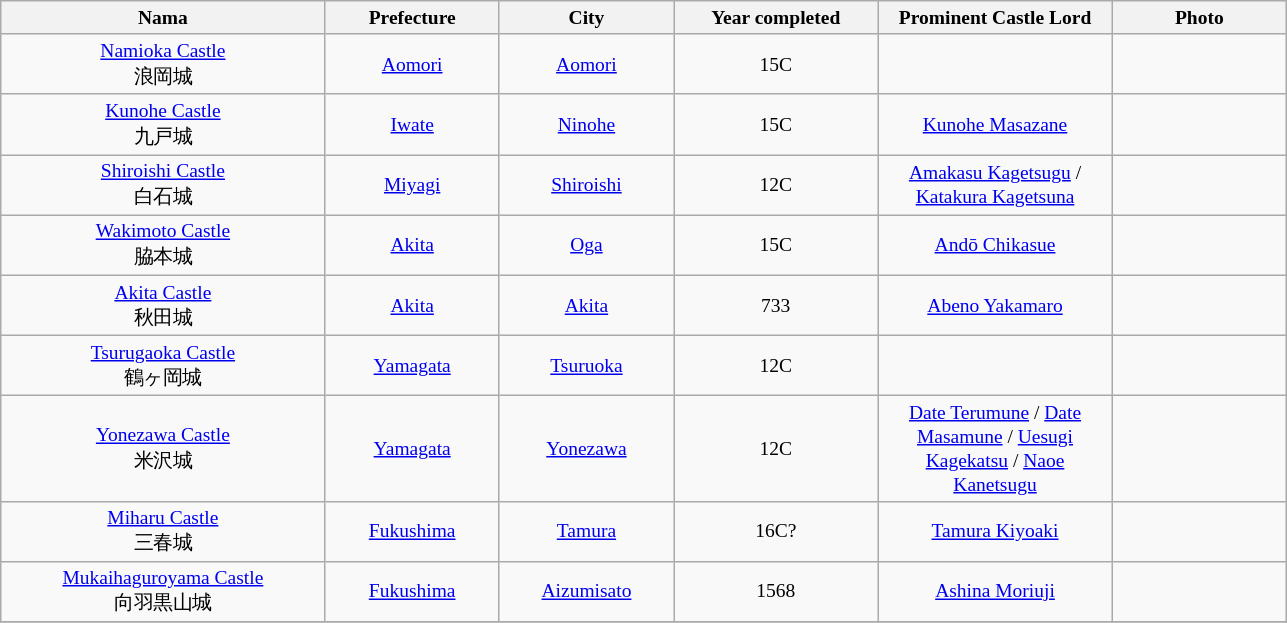<table class="wikitable" style="text-align:center; font-size:small;">
<tr>
<th style="width: 210px;">Nama</th>
<th style="width: 110px;">Prefecture</th>
<th style="width: 110px;">City</th>
<th style="width: 130px;">Year completed</th>
<th style="width: 150px;">Prominent Castle Lord</th>
<th style="width: 110px;">Photo</th>
</tr>
<tr>
<td><a href='#'>Namioka Castle</a><br>浪岡城</td>
<td><a href='#'>Aomori</a></td>
<td><a href='#'>Aomori</a></td>
<td>15C</td>
<td></td>
<td><br></td>
</tr>
<tr>
<td><a href='#'>Kunohe Castle</a><br>九戸城</td>
<td><a href='#'>Iwate</a></td>
<td><a href='#'>Ninohe</a></td>
<td>15C</td>
<td><a href='#'>Kunohe Masazane</a></td>
<td></td>
</tr>
<tr>
<td><a href='#'>Shiroishi Castle</a><br>白石城</td>
<td><a href='#'>Miyagi</a></td>
<td><a href='#'>Shiroishi</a></td>
<td>12C</td>
<td><a href='#'>Amakasu Kagetsugu</a> / <a href='#'>Katakura Kagetsuna</a></td>
<td></td>
</tr>
<tr>
<td><a href='#'>Wakimoto Castle</a><br>脇本城</td>
<td><a href='#'>Akita</a></td>
<td><a href='#'>Oga</a></td>
<td>15C</td>
<td><a href='#'>Andō Chikasue</a></td>
<td><br></td>
</tr>
<tr>
<td><a href='#'>Akita Castle</a><br>秋田城</td>
<td><a href='#'>Akita</a></td>
<td><a href='#'>Akita</a></td>
<td>733</td>
<td><a href='#'>Abeno Yakamaro</a></td>
<td></td>
</tr>
<tr>
<td><a href='#'>Tsurugaoka Castle</a><br>鶴ヶ岡城</td>
<td><a href='#'>Yamagata</a></td>
<td><a href='#'>Tsuruoka</a></td>
<td>12C</td>
<td></td>
<td></td>
</tr>
<tr>
<td><a href='#'>Yonezawa Castle</a><br>米沢城</td>
<td><a href='#'>Yamagata</a></td>
<td><a href='#'>Yonezawa</a></td>
<td>12C</td>
<td><a href='#'>Date Terumune</a> / <a href='#'>Date Masamune</a> / <a href='#'>Uesugi Kagekatsu</a> / <a href='#'>Naoe Kanetsugu</a></td>
<td></td>
</tr>
<tr>
<td><a href='#'>Miharu Castle</a><br>三春城</td>
<td><a href='#'>Fukushima</a></td>
<td><a href='#'>Tamura</a></td>
<td>16C?</td>
<td><a href='#'>Tamura Kiyoaki</a></td>
<td></td>
</tr>
<tr>
<td><a href='#'>Mukaihaguroyama Castle</a><br>向羽黒山城</td>
<td><a href='#'>Fukushima</a></td>
<td><a href='#'>Aizumisato</a></td>
<td>1568</td>
<td><a href='#'>Ashina Moriuji</a></td>
<td></td>
</tr>
<tr>
</tr>
</table>
